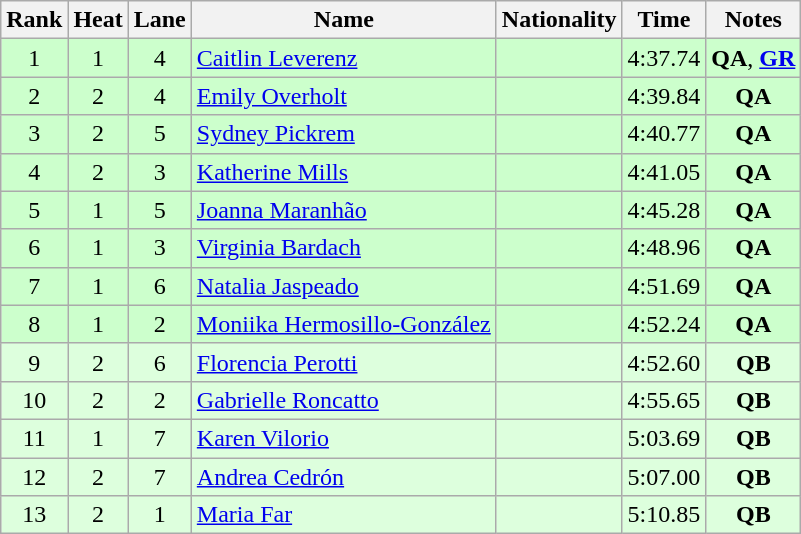<table class="wikitable sortable" style="text-align:center">
<tr>
<th>Rank</th>
<th>Heat</th>
<th>Lane</th>
<th>Name</th>
<th>Nationality</th>
<th>Time</th>
<th>Notes</th>
</tr>
<tr bgcolor=ccffcc>
<td>1</td>
<td>1</td>
<td>4</td>
<td align=left><a href='#'>Caitlin Leverenz</a></td>
<td align=left></td>
<td>4:37.74</td>
<td><strong>QA</strong>, <strong><a href='#'>GR</a></strong></td>
</tr>
<tr bgcolor=ccffcc>
<td>2</td>
<td>2</td>
<td>4</td>
<td align=left><a href='#'>Emily Overholt</a></td>
<td align=left></td>
<td>4:39.84</td>
<td><strong>QA</strong></td>
</tr>
<tr bgcolor=ccffcc>
<td>3</td>
<td>2</td>
<td>5</td>
<td align=left><a href='#'>Sydney Pickrem</a></td>
<td align=left></td>
<td>4:40.77</td>
<td><strong>QA</strong></td>
</tr>
<tr bgcolor=ccffcc>
<td>4</td>
<td>2</td>
<td>3</td>
<td align=left><a href='#'>Katherine Mills</a></td>
<td align=left></td>
<td>4:41.05</td>
<td><strong>QA</strong></td>
</tr>
<tr bgcolor=ccffcc>
<td>5</td>
<td>1</td>
<td>5</td>
<td align=left><a href='#'>Joanna Maranhão</a></td>
<td align=left></td>
<td>4:45.28</td>
<td><strong>QA</strong></td>
</tr>
<tr bgcolor=ccffcc>
<td>6</td>
<td>1</td>
<td>3</td>
<td align=left><a href='#'>Virginia Bardach</a></td>
<td align=left></td>
<td>4:48.96</td>
<td><strong>QA</strong></td>
</tr>
<tr bgcolor=ccffcc>
<td>7</td>
<td>1</td>
<td>6</td>
<td align=left><a href='#'>Natalia Jaspeado</a></td>
<td align=left></td>
<td>4:51.69</td>
<td><strong>QA</strong></td>
</tr>
<tr bgcolor=ccffcc>
<td>8</td>
<td>1</td>
<td>2</td>
<td align=left><a href='#'>Moniika Hermosillo-González</a></td>
<td align=left></td>
<td>4:52.24</td>
<td><strong>QA</strong></td>
</tr>
<tr bgcolor=ddffdd>
<td>9</td>
<td>2</td>
<td>6</td>
<td align=left><a href='#'>Florencia Perotti</a></td>
<td align=left></td>
<td>4:52.60</td>
<td><strong>QB</strong></td>
</tr>
<tr bgcolor=ddffdd>
<td>10</td>
<td>2</td>
<td>2</td>
<td align=left><a href='#'>Gabrielle Roncatto</a></td>
<td align=left></td>
<td>4:55.65</td>
<td><strong>QB</strong></td>
</tr>
<tr bgcolor=ddffdd>
<td>11</td>
<td>1</td>
<td>7</td>
<td align=left><a href='#'>Karen Vilorio</a></td>
<td align=left></td>
<td>5:03.69</td>
<td><strong>QB</strong></td>
</tr>
<tr bgcolor=ddffdd>
<td>12</td>
<td>2</td>
<td>7</td>
<td align=left><a href='#'>Andrea Cedrón</a></td>
<td align=left></td>
<td>5:07.00</td>
<td><strong>QB</strong></td>
</tr>
<tr bgcolor=ddffdd>
<td>13</td>
<td>2</td>
<td>1</td>
<td align=left><a href='#'>Maria Far</a></td>
<td align=left></td>
<td>5:10.85</td>
<td><strong>QB</strong></td>
</tr>
</table>
